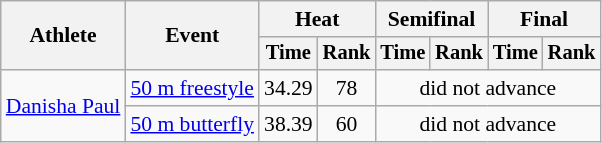<table class=wikitable style="font-size:90%">
<tr>
<th rowspan="2">Athlete</th>
<th rowspan="2">Event</th>
<th colspan="2">Heat</th>
<th colspan="2">Semifinal</th>
<th colspan="2">Final</th>
</tr>
<tr style="font-size:95%">
<th>Time</th>
<th>Rank</th>
<th>Time</th>
<th>Rank</th>
<th>Time</th>
<th>Rank</th>
</tr>
<tr align=center>
<td align=left rowspan=2><a href='#'>Danisha Paul</a></td>
<td align=left><a href='#'>50 m freestyle</a></td>
<td>34.29</td>
<td>78</td>
<td colspan=4>did not advance</td>
</tr>
<tr align=center>
<td align=left><a href='#'>50 m butterfly</a></td>
<td>38.39</td>
<td>60</td>
<td colspan=4>did not advance</td>
</tr>
</table>
